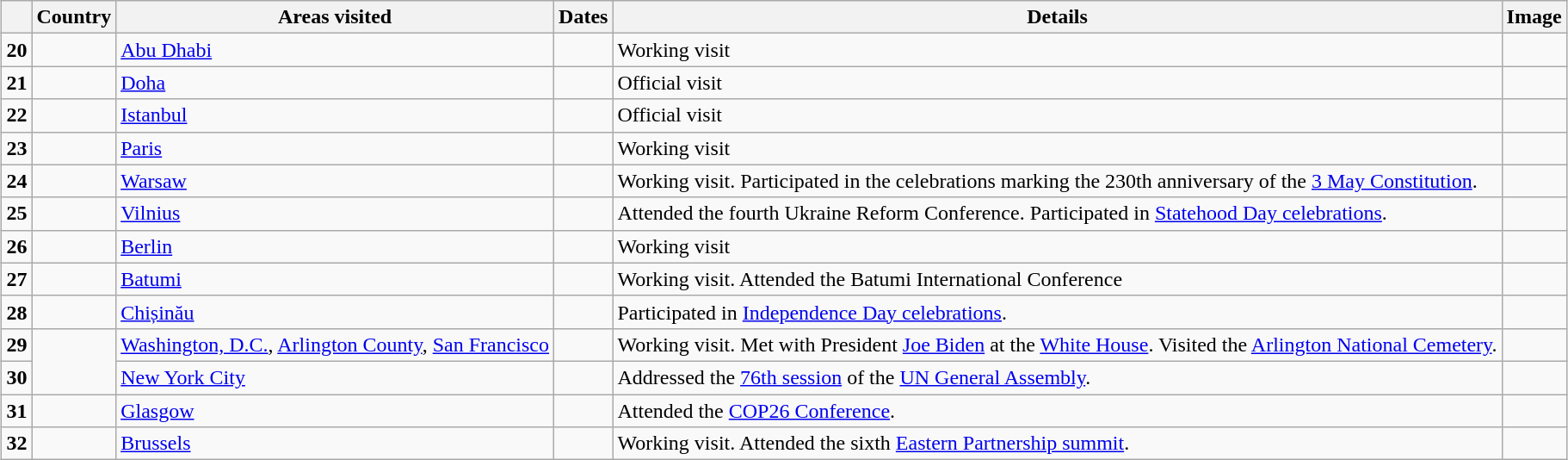<table class="wikitable sortable" style="margin: 1em auto 1em auto">
<tr>
<th></th>
<th>Country</th>
<th>Areas visited</th>
<th>Dates</th>
<th>Details</th>
<th class="unsortable">Image</th>
</tr>
<tr>
<td><strong>20</strong></td>
<td></td>
<td><a href='#'>Abu Dhabi</a></td>
<td></td>
<td>Working visit</td>
<td></td>
</tr>
<tr>
<td><strong>21</strong></td>
<td></td>
<td><a href='#'>Doha</a></td>
<td></td>
<td>Official visit</td>
<td></td>
</tr>
<tr>
<td><strong>22</strong></td>
<td></td>
<td><a href='#'>Istanbul</a></td>
<td></td>
<td>Official visit</td>
<td></td>
</tr>
<tr>
<td><strong>23</strong></td>
<td></td>
<td><a href='#'>Paris</a></td>
<td></td>
<td>Working visit</td>
<td></td>
</tr>
<tr>
<td><strong>24</strong></td>
<td></td>
<td><a href='#'>Warsaw</a></td>
<td></td>
<td>Working visit. Participated in the celebrations marking the 230th anniversary of the <a href='#'>3 May Constitution</a>.</td>
<td></td>
</tr>
<tr>
<td><strong>25</strong></td>
<td></td>
<td><a href='#'>Vilnius</a></td>
<td></td>
<td>Attended the fourth Ukraine Reform Conference. Participated in <a href='#'>Statehood Day celebrations</a>.</td>
<td></td>
</tr>
<tr>
<td><strong>26</strong></td>
<td></td>
<td><a href='#'>Berlin</a></td>
<td></td>
<td>Working visit</td>
<td></td>
</tr>
<tr>
<td><strong>27</strong></td>
<td></td>
<td><a href='#'>Batumi</a></td>
<td></td>
<td>Working visit. Attended the Batumi International Conference</td>
<td></td>
</tr>
<tr>
<td><strong>28</strong></td>
<td></td>
<td><a href='#'>Chișinău</a></td>
<td></td>
<td>Participated in <a href='#'>Independence Day celebrations</a>.</td>
<td></td>
</tr>
<tr>
<td><strong>29</strong></td>
<td rowspan="2"></td>
<td><a href='#'>Washington, D.C.</a>, <a href='#'>Arlington County</a>, <a href='#'>San Francisco</a></td>
<td></td>
<td>Working visit. Met with President <a href='#'>Joe Biden</a> at the <a href='#'>White House</a>. Visited the <a href='#'>Arlington National Cemetery</a>.</td>
<td></td>
</tr>
<tr>
<td><strong>30</strong></td>
<td><a href='#'>New York City</a></td>
<td></td>
<td>Addressed the <a href='#'>76th session</a> of the <a href='#'>UN General Assembly</a>.</td>
<td></td>
</tr>
<tr>
<td><strong>31</strong></td>
<td></td>
<td><a href='#'>Glasgow</a></td>
<td></td>
<td>Attended the <a href='#'>COP26 Conference</a>.</td>
<td></td>
</tr>
<tr>
<td><strong>32</strong></td>
<td></td>
<td><a href='#'>Brussels</a></td>
<td></td>
<td>Working visit. Attended the sixth <a href='#'>Eastern Partnership summit</a>.</td>
<td></td>
</tr>
</table>
